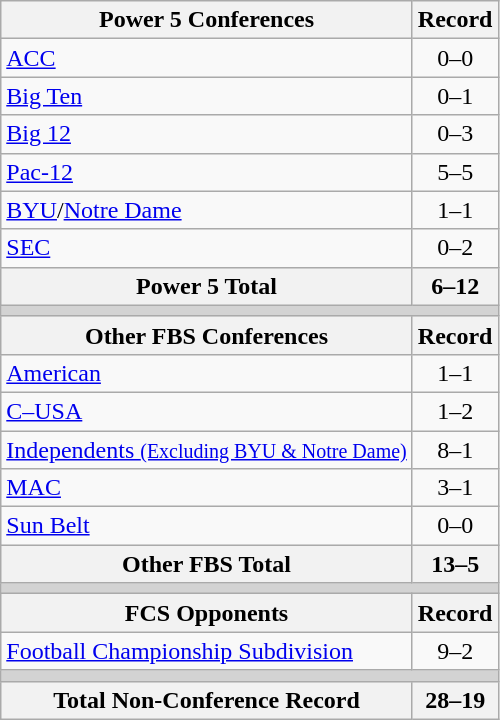<table class="wikitable">
<tr>
<th>Power 5 Conferences</th>
<th>Record</th>
</tr>
<tr>
<td><a href='#'>ACC</a></td>
<td align=center>0–0</td>
</tr>
<tr>
<td><a href='#'>Big Ten</a></td>
<td align=center>0–1</td>
</tr>
<tr>
<td><a href='#'>Big 12</a></td>
<td align=center>0–3</td>
</tr>
<tr>
<td><a href='#'>Pac-12</a></td>
<td align=center>5–5</td>
</tr>
<tr>
<td><a href='#'>BYU</a>/<a href='#'>Notre Dame</a></td>
<td align=center>1–1</td>
</tr>
<tr>
<td><a href='#'>SEC</a></td>
<td align=center>0–2</td>
</tr>
<tr>
<th>Power 5 Total</th>
<th>6–12</th>
</tr>
<tr>
<th colspan="2" style="background:lightgrey;"></th>
</tr>
<tr>
<th>Other FBS Conferences</th>
<th>Record</th>
</tr>
<tr>
<td><a href='#'>American</a></td>
<td align=center>1–1</td>
</tr>
<tr>
<td><a href='#'>C–USA</a></td>
<td align=center>1–2</td>
</tr>
<tr>
<td><a href='#'>Independents <small>(Excluding BYU & Notre Dame)</small></a></td>
<td align=center>8–1</td>
</tr>
<tr>
<td><a href='#'>MAC</a></td>
<td align=center>3–1</td>
</tr>
<tr>
<td><a href='#'>Sun Belt</a></td>
<td align=center>0–0</td>
</tr>
<tr>
<th>Other FBS Total</th>
<th>13–5</th>
</tr>
<tr>
<th colspan="2" style="background:lightgrey;"></th>
</tr>
<tr>
<th>FCS Opponents</th>
<th>Record</th>
</tr>
<tr>
<td><a href='#'>Football Championship Subdivision</a></td>
<td align=center>9–2</td>
</tr>
<tr>
<th colspan="2" style="background:lightgrey;"></th>
</tr>
<tr>
<th>Total Non-Conference Record</th>
<th>28–19</th>
</tr>
</table>
